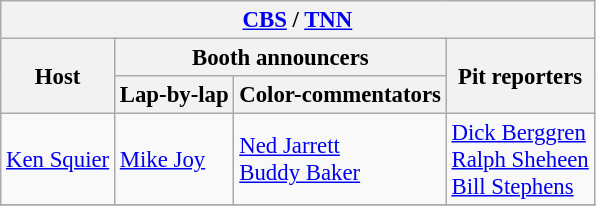<table class="wikitable" style="font-size: 95%">
<tr>
<th colspan=4><a href='#'>CBS</a> / <a href='#'>TNN</a></th>
</tr>
<tr>
<th rowspan=2>Host</th>
<th colspan=2>Booth announcers</th>
<th rowspan=2>Pit reporters</th>
</tr>
<tr>
<th><strong>Lap-by-lap</strong></th>
<th><strong>Color-commentators</strong></th>
</tr>
<tr>
<td><a href='#'>Ken Squier</a></td>
<td><a href='#'>Mike Joy</a></td>
<td><a href='#'>Ned Jarrett</a> <br> <a href='#'>Buddy Baker</a></td>
<td><a href='#'>Dick Berggren</a> <br> <a href='#'>Ralph Sheheen</a> <br> <a href='#'>Bill Stephens</a></td>
</tr>
<tr>
</tr>
</table>
